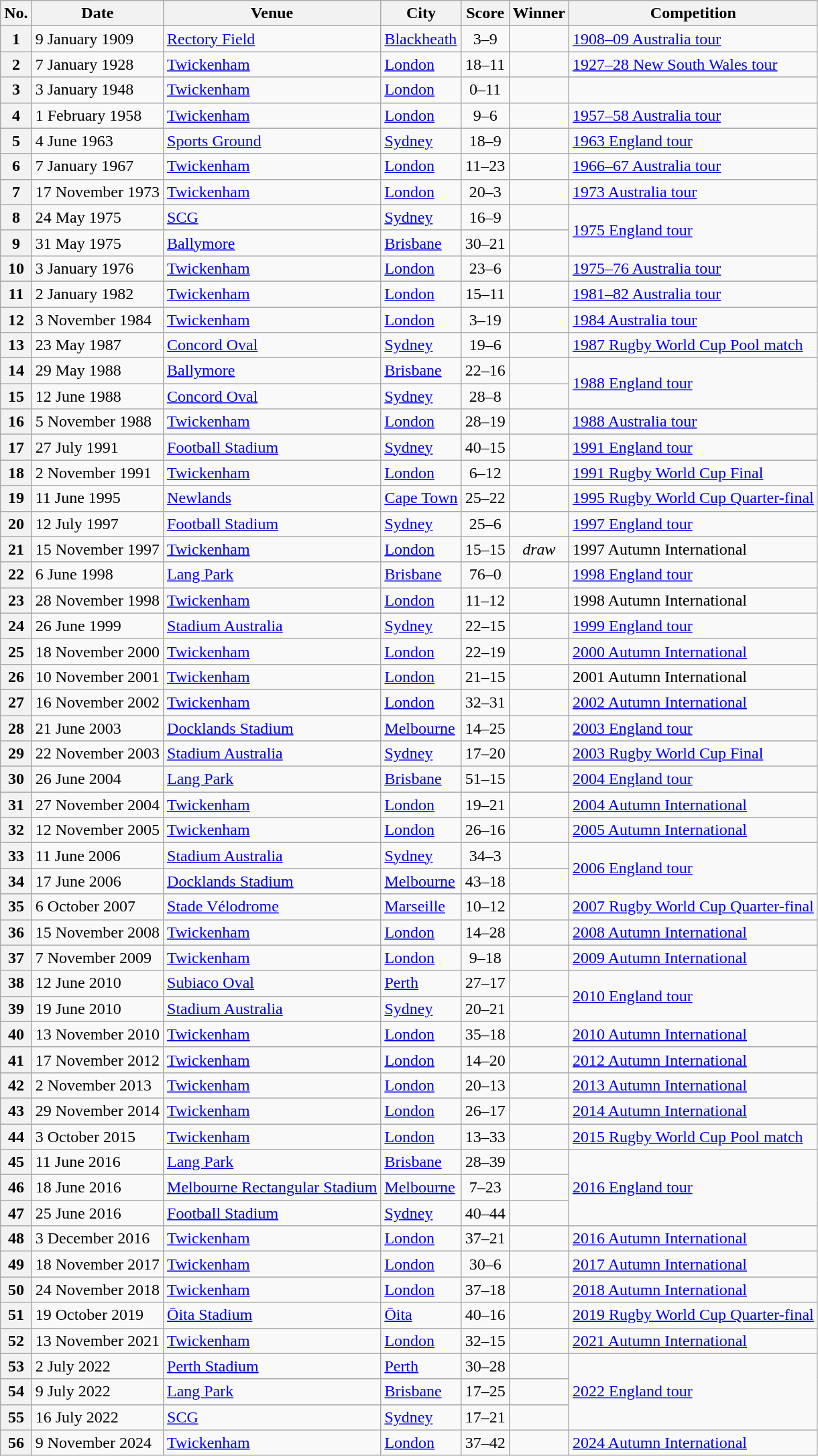<table class="wikitable sortable">
<tr>
<th>No.</th>
<th>Date</th>
<th>Venue</th>
<th>City</th>
<th>Score</th>
<th>Winner</th>
<th>Competition</th>
</tr>
<tr>
<th>1</th>
<td>9 January 1909</td>
<td><a href='#'>Rectory Field</a></td>
<td><a href='#'>Blackheath</a></td>
<td style="text-align:center">3–9</td>
<td></td>
<td><a href='#'>1908–09 Australia tour</a></td>
</tr>
<tr>
<th>2</th>
<td>7 January 1928</td>
<td><a href='#'>Twickenham</a></td>
<td><a href='#'>London</a></td>
<td style="text-align:center">18–11</td>
<td></td>
<td><a href='#'>1927–28 New South Wales tour</a></td>
</tr>
<tr>
<th>3</th>
<td>3 January 1948</td>
<td><a href='#'>Twickenham</a></td>
<td><a href='#'>London</a></td>
<td style="text-align:center">0–11</td>
<td></td>
<td></td>
</tr>
<tr>
<th>4</th>
<td>1 February 1958</td>
<td><a href='#'>Twickenham</a></td>
<td><a href='#'>London</a></td>
<td style="text-align:center">9–6</td>
<td></td>
<td><a href='#'>1957–58 Australia tour</a></td>
</tr>
<tr>
<th>5</th>
<td>4 June 1963</td>
<td><a href='#'>Sports Ground</a></td>
<td><a href='#'>Sydney</a></td>
<td style="text-align:center">18–9</td>
<td></td>
<td><a href='#'>1963 England tour</a></td>
</tr>
<tr>
<th>6</th>
<td>7 January 1967</td>
<td><a href='#'>Twickenham</a></td>
<td><a href='#'>London</a></td>
<td style="text-align:center">11–23</td>
<td></td>
<td><a href='#'>1966–67 Australia tour</a></td>
</tr>
<tr>
<th>7</th>
<td>17 November 1973</td>
<td><a href='#'>Twickenham</a></td>
<td><a href='#'>London</a></td>
<td style="text-align:center">20–3</td>
<td></td>
<td><a href='#'>1973 Australia tour</a></td>
</tr>
<tr>
<th>8</th>
<td>24 May 1975</td>
<td><a href='#'>SCG</a></td>
<td><a href='#'>Sydney</a></td>
<td style="text-align:center">16–9</td>
<td></td>
<td rowspan="2"><a href='#'>1975 England tour</a></td>
</tr>
<tr>
<th>9</th>
<td>31 May 1975</td>
<td><a href='#'>Ballymore</a></td>
<td><a href='#'>Brisbane</a></td>
<td style="text-align:center">30–21</td>
<td></td>
</tr>
<tr>
<th>10</th>
<td>3 January 1976</td>
<td><a href='#'>Twickenham</a></td>
<td><a href='#'>London</a></td>
<td style="text-align:center">23–6</td>
<td></td>
<td><a href='#'>1975–76 Australia tour</a></td>
</tr>
<tr>
<th>11</th>
<td>2 January 1982</td>
<td><a href='#'>Twickenham</a></td>
<td><a href='#'>London</a></td>
<td style="text-align:center">15–11</td>
<td></td>
<td><a href='#'>1981–82 Australia tour</a></td>
</tr>
<tr>
<th>12</th>
<td>3 November 1984</td>
<td><a href='#'>Twickenham</a></td>
<td><a href='#'>London</a></td>
<td style="text-align:center">3–19</td>
<td></td>
<td><a href='#'>1984 Australia tour</a></td>
</tr>
<tr>
<th>13</th>
<td>23 May 1987</td>
<td><a href='#'>Concord Oval</a></td>
<td><a href='#'>Sydney</a></td>
<td style="text-align:center">19–6</td>
<td></td>
<td><a href='#'>1987 Rugby World Cup Pool match</a></td>
</tr>
<tr>
<th>14</th>
<td>29 May 1988</td>
<td><a href='#'>Ballymore</a></td>
<td><a href='#'>Brisbane</a></td>
<td style="text-align:center">22–16</td>
<td></td>
<td rowspan="2"><a href='#'>1988 England tour</a></td>
</tr>
<tr>
<th>15</th>
<td>12 June 1988</td>
<td><a href='#'>Concord Oval</a></td>
<td><a href='#'>Sydney</a></td>
<td style="text-align:center">28–8</td>
<td></td>
</tr>
<tr>
<th>16</th>
<td>5 November 1988</td>
<td><a href='#'>Twickenham</a></td>
<td><a href='#'>London</a></td>
<td style="text-align:center">28–19</td>
<td></td>
<td><a href='#'>1988 Australia tour</a></td>
</tr>
<tr>
<th>17</th>
<td>27 July 1991</td>
<td><a href='#'>Football Stadium</a></td>
<td><a href='#'>Sydney</a></td>
<td style="text-align:center">40–15</td>
<td></td>
<td><a href='#'>1991 England tour</a></td>
</tr>
<tr>
<th>18</th>
<td>2 November 1991</td>
<td><a href='#'>Twickenham</a></td>
<td><a href='#'>London</a></td>
<td style="text-align:center">6–12</td>
<td></td>
<td><a href='#'>1991 Rugby World Cup Final</a></td>
</tr>
<tr>
<th>19</th>
<td>11 June 1995</td>
<td><a href='#'>Newlands</a></td>
<td><a href='#'>Cape Town</a> </td>
<td style="text-align:center">25–22</td>
<td></td>
<td><a href='#'>1995 Rugby World Cup Quarter-final</a></td>
</tr>
<tr>
<th>20</th>
<td>12 July 1997</td>
<td><a href='#'>Football Stadium</a></td>
<td><a href='#'>Sydney</a></td>
<td style="text-align:center">25–6</td>
<td></td>
<td><a href='#'>1997 England tour</a></td>
</tr>
<tr>
<th>21</th>
<td>15 November 1997</td>
<td><a href='#'>Twickenham</a></td>
<td><a href='#'>London</a></td>
<td style="text-align:center">15–15</td>
<td style="text-align:center"><em>draw</em></td>
<td>1997 Autumn International</td>
</tr>
<tr>
<th>22</th>
<td>6 June 1998</td>
<td><a href='#'>Lang Park</a></td>
<td><a href='#'>Brisbane</a></td>
<td style="text-align:center">76–0</td>
<td></td>
<td><a href='#'>1998 England tour</a></td>
</tr>
<tr>
<th>23</th>
<td>28 November 1998</td>
<td><a href='#'>Twickenham</a></td>
<td><a href='#'>London</a></td>
<td style="text-align:center">11–12</td>
<td></td>
<td>1998 Autumn International</td>
</tr>
<tr>
<th>24</th>
<td>26 June 1999</td>
<td><a href='#'>Stadium Australia</a></td>
<td><a href='#'>Sydney</a></td>
<td style="text-align:center">22–15</td>
<td></td>
<td><a href='#'>1999 England tour</a></td>
</tr>
<tr>
<th>25</th>
<td>18 November 2000</td>
<td><a href='#'>Twickenham</a></td>
<td><a href='#'>London</a></td>
<td style="text-align:center">22–19</td>
<td></td>
<td><a href='#'>2000 Autumn International</a></td>
</tr>
<tr>
<th>26</th>
<td>10 November 2001</td>
<td><a href='#'>Twickenham</a></td>
<td><a href='#'>London</a></td>
<td style="text-align:center">21–15</td>
<td></td>
<td>2001 Autumn International</td>
</tr>
<tr>
<th>27</th>
<td>16 November 2002</td>
<td><a href='#'>Twickenham</a></td>
<td><a href='#'>London</a></td>
<td style="text-align:center">32–31</td>
<td></td>
<td><a href='#'>2002 Autumn International</a></td>
</tr>
<tr>
<th>28</th>
<td>21 June 2003</td>
<td><a href='#'>Docklands Stadium</a></td>
<td><a href='#'>Melbourne</a></td>
<td style="text-align:center">14–25</td>
<td></td>
<td><a href='#'>2003 England tour</a></td>
</tr>
<tr>
<th>29</th>
<td>22 November 2003</td>
<td><a href='#'>Stadium Australia</a></td>
<td><a href='#'>Sydney</a></td>
<td style="text-align:center">17–20</td>
<td></td>
<td><a href='#'>2003 Rugby World Cup Final</a></td>
</tr>
<tr>
<th>30</th>
<td>26 June 2004</td>
<td><a href='#'>Lang Park</a></td>
<td><a href='#'>Brisbane</a></td>
<td style="text-align:center">51–15</td>
<td></td>
<td><a href='#'>2004 England tour</a></td>
</tr>
<tr>
<th>31</th>
<td>27 November 2004</td>
<td><a href='#'>Twickenham</a></td>
<td><a href='#'>London</a></td>
<td style="text-align:center">19–21</td>
<td></td>
<td><a href='#'>2004 Autumn International</a></td>
</tr>
<tr>
<th>32</th>
<td>12 November 2005</td>
<td><a href='#'>Twickenham</a></td>
<td><a href='#'>London</a></td>
<td style="text-align:center">26–16</td>
<td></td>
<td><a href='#'>2005 Autumn International</a></td>
</tr>
<tr>
<th>33</th>
<td>11 June 2006</td>
<td><a href='#'>Stadium Australia</a></td>
<td><a href='#'>Sydney</a></td>
<td style="text-align:center">34–3</td>
<td></td>
<td rowspan="2"><a href='#'>2006 England tour</a></td>
</tr>
<tr>
<th>34</th>
<td>17 June 2006</td>
<td><a href='#'>Docklands Stadium</a></td>
<td><a href='#'>Melbourne</a></td>
<td style="text-align:center">43–18</td>
<td></td>
</tr>
<tr>
<th>35</th>
<td>6 October 2007</td>
<td><a href='#'>Stade Vélodrome</a></td>
<td><a href='#'>Marseille</a> </td>
<td style="text-align:center">10–12</td>
<td></td>
<td><a href='#'>2007 Rugby World Cup Quarter-final</a></td>
</tr>
<tr>
<th>36</th>
<td>15 November 2008</td>
<td><a href='#'>Twickenham</a></td>
<td><a href='#'>London</a></td>
<td style="text-align:center">14–28</td>
<td></td>
<td><a href='#'>2008 Autumn International</a></td>
</tr>
<tr>
<th>37</th>
<td>7 November 2009</td>
<td><a href='#'>Twickenham</a></td>
<td><a href='#'>London</a></td>
<td style="text-align:center">9–18</td>
<td></td>
<td><a href='#'>2009 Autumn International</a></td>
</tr>
<tr>
<th>38</th>
<td>12 June 2010</td>
<td><a href='#'>Subiaco Oval</a></td>
<td><a href='#'>Perth</a></td>
<td style="text-align:center">27–17</td>
<td></td>
<td rowspan="2"><a href='#'>2010 England tour</a></td>
</tr>
<tr>
<th>39</th>
<td>19 June 2010</td>
<td><a href='#'>Stadium Australia</a></td>
<td><a href='#'>Sydney</a></td>
<td style="text-align:center">20–21</td>
<td></td>
</tr>
<tr>
<th>40</th>
<td>13 November 2010</td>
<td><a href='#'>Twickenham</a></td>
<td><a href='#'>London</a></td>
<td style="text-align:center">35–18</td>
<td></td>
<td><a href='#'>2010 Autumn International</a></td>
</tr>
<tr>
<th>41</th>
<td>17 November 2012</td>
<td><a href='#'>Twickenham</a></td>
<td><a href='#'>London</a></td>
<td style="text-align:center">14–20</td>
<td></td>
<td><a href='#'>2012 Autumn International</a></td>
</tr>
<tr>
<th>42</th>
<td>2 November 2013</td>
<td><a href='#'>Twickenham</a></td>
<td><a href='#'>London</a></td>
<td style="text-align:center">20–13</td>
<td></td>
<td><a href='#'>2013 Autumn International</a></td>
</tr>
<tr>
<th>43</th>
<td>29 November 2014</td>
<td><a href='#'>Twickenham</a></td>
<td><a href='#'>London</a></td>
<td style="text-align:center">26–17</td>
<td></td>
<td><a href='#'>2014 Autumn International</a></td>
</tr>
<tr>
<th>44</th>
<td>3 October 2015</td>
<td><a href='#'>Twickenham</a></td>
<td><a href='#'>London</a></td>
<td style="text-align:center">13–33</td>
<td></td>
<td><a href='#'>2015 Rugby World Cup Pool match</a></td>
</tr>
<tr>
<th>45</th>
<td>11 June 2016</td>
<td><a href='#'>Lang Park</a></td>
<td><a href='#'>Brisbane</a></td>
<td style="text-align:center">28–39</td>
<td></td>
<td rowspan=3><a href='#'>2016 England tour</a></td>
</tr>
<tr>
<th>46</th>
<td>18 June 2016</td>
<td><a href='#'>Melbourne Rectangular Stadium</a></td>
<td><a href='#'>Melbourne</a></td>
<td style="text-align:center">7–23</td>
<td></td>
</tr>
<tr>
<th>47</th>
<td>25 June 2016</td>
<td><a href='#'>Football Stadium</a></td>
<td><a href='#'>Sydney</a></td>
<td style="text-align:center">40–44</td>
<td></td>
</tr>
<tr>
<th>48</th>
<td>3 December 2016</td>
<td><a href='#'>Twickenham</a></td>
<td><a href='#'>London</a></td>
<td style="text-align:center">37–21</td>
<td></td>
<td><a href='#'>2016 Autumn International</a></td>
</tr>
<tr>
<th>49</th>
<td>18 November 2017</td>
<td><a href='#'>Twickenham</a></td>
<td><a href='#'>London</a></td>
<td style="text-align:center">30–6</td>
<td></td>
<td><a href='#'>2017 Autumn International</a></td>
</tr>
<tr>
<th>50</th>
<td>24 November 2018</td>
<td><a href='#'>Twickenham</a></td>
<td><a href='#'>London</a></td>
<td style="text-align:center">37–18</td>
<td></td>
<td><a href='#'>2018 Autumn International</a></td>
</tr>
<tr>
<th>51</th>
<td>19 October 2019</td>
<td><a href='#'>Ōita Stadium</a></td>
<td><a href='#'>Ōita</a> </td>
<td style="text-align:center">40–16</td>
<td></td>
<td><a href='#'>2019 Rugby World Cup Quarter-final</a></td>
</tr>
<tr>
<th>52</th>
<td>13 November 2021</td>
<td><a href='#'>Twickenham</a></td>
<td><a href='#'>London</a></td>
<td style="text-align:center">32–15</td>
<td></td>
<td><a href='#'>2021 Autumn International</a></td>
</tr>
<tr>
<th>53</th>
<td>2 July 2022</td>
<td><a href='#'>Perth Stadium</a></td>
<td><a href='#'>Perth</a></td>
<td style="text-align:center">30–28</td>
<td></td>
<td rowspan=3><a href='#'>2022 England tour</a></td>
</tr>
<tr>
<th>54</th>
<td>9 July 2022</td>
<td><a href='#'>Lang Park</a></td>
<td><a href='#'>Brisbane</a></td>
<td style="text-align:center">17–25</td>
<td></td>
</tr>
<tr>
<th>55</th>
<td>16 July 2022</td>
<td><a href='#'>SCG</a></td>
<td><a href='#'>Sydney</a></td>
<td style="text-align:center">17–21</td>
<td></td>
</tr>
<tr>
<th>56</th>
<td>9 November 2024</td>
<td><a href='#'>Twickenham</a></td>
<td><a href='#'>London</a></td>
<td style="text-align:center">37–42</td>
<td></td>
<td><a href='#'>2024 Autumn International</a></td>
</tr>
</table>
